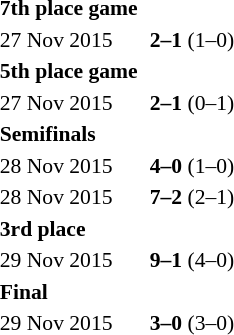<table style="font-size:90%; margin: 0 auto;">
<tr>
<td><strong>7th place game</strong></td>
</tr>
<tr>
<td>27 Nov 2015</td>
<td align="right"><strong></strong></td>
<td align="center"><strong>2–1</strong> (1–0)</td>
<td></td>
</tr>
<tr>
<td><strong>5th place game</strong></td>
</tr>
<tr>
<td>27 Nov 2015</td>
<td align="right"><strong></strong></td>
<td align="center"><strong>2–1</strong> (0–1)</td>
<td></td>
</tr>
<tr>
<td><strong>Semifinals</strong></td>
</tr>
<tr>
<td>28 Nov 2015</td>
<td align="right"><strong></strong></td>
<td align="center"><strong>4–0</strong> (1–0)</td>
<td></td>
</tr>
<tr>
<td>28 Nov 2015</td>
<td align="right"><strong></strong></td>
<td align="center"><strong>7–2</strong> (2–1)</td>
<td></td>
</tr>
<tr>
<td><strong>3rd place</strong></td>
</tr>
<tr>
<td>29 Nov 2015</td>
<td align="right"><strong></strong></td>
<td align="center"><strong>9–1</strong> (4–0)</td>
<td></td>
</tr>
<tr>
<td><strong>Final</strong></td>
</tr>
<tr>
<td>29 Nov 2015</td>
<td align="right"><strong></strong></td>
<td align="center"><strong>3–0</strong> (3–0)</td>
<td></td>
</tr>
</table>
